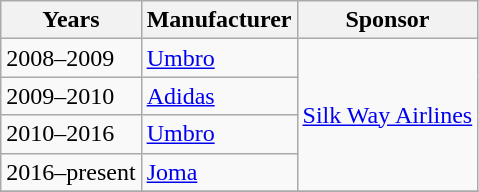<table class="wikitable">
<tr>
<th>Years</th>
<th>Manufacturer</th>
<th>Sponsor</th>
</tr>
<tr>
<td>2008–2009</td>
<td> <a href='#'>Umbro</a></td>
<td rowspan="4" valign="center"> <a href='#'>Silk Way Airlines</a></td>
</tr>
<tr>
<td>2009–2010</td>
<td> <a href='#'>Adidas</a></td>
</tr>
<tr>
<td>2010–2016</td>
<td> <a href='#'>Umbro</a></td>
</tr>
<tr>
<td>2016–present</td>
<td> <a href='#'>Joma</a></td>
</tr>
<tr>
</tr>
</table>
